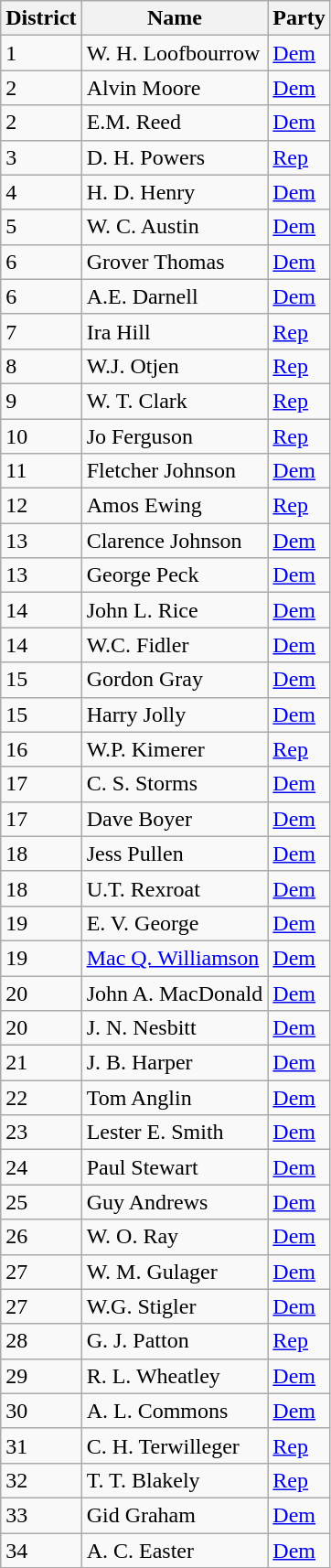<table class="wikitable sortable">
<tr>
<th>District</th>
<th>Name</th>
<th>Party</th>
</tr>
<tr>
<td>1</td>
<td>W. H. Loofbourrow</td>
<td><a href='#'>Dem</a></td>
</tr>
<tr>
<td>2</td>
<td>Alvin Moore</td>
<td><a href='#'>Dem</a></td>
</tr>
<tr>
<td>2</td>
<td>E.M. Reed</td>
<td><a href='#'>Dem</a></td>
</tr>
<tr>
<td>3</td>
<td>D. H. Powers</td>
<td><a href='#'>Rep</a></td>
</tr>
<tr>
<td>4</td>
<td>H. D. Henry</td>
<td><a href='#'>Dem</a></td>
</tr>
<tr>
<td>5</td>
<td>W. C. Austin</td>
<td><a href='#'>Dem</a></td>
</tr>
<tr>
<td>6</td>
<td>Grover Thomas</td>
<td><a href='#'>Dem</a></td>
</tr>
<tr>
<td>6</td>
<td>A.E. Darnell</td>
<td><a href='#'>Dem</a></td>
</tr>
<tr>
<td>7</td>
<td>Ira Hill</td>
<td><a href='#'>Rep</a></td>
</tr>
<tr>
<td>8</td>
<td>W.J. Otjen</td>
<td><a href='#'>Rep</a></td>
</tr>
<tr>
<td>9</td>
<td>W. T. Clark</td>
<td><a href='#'>Rep</a></td>
</tr>
<tr>
<td>10</td>
<td>Jo Ferguson</td>
<td><a href='#'>Rep</a></td>
</tr>
<tr>
<td>11</td>
<td>Fletcher Johnson</td>
<td><a href='#'>Dem</a></td>
</tr>
<tr>
<td>12</td>
<td>Amos Ewing</td>
<td><a href='#'>Rep</a></td>
</tr>
<tr>
<td>13</td>
<td>Clarence Johnson</td>
<td><a href='#'>Dem</a></td>
</tr>
<tr>
<td>13</td>
<td>George Peck</td>
<td><a href='#'>Dem</a></td>
</tr>
<tr>
<td>14</td>
<td>John L. Rice</td>
<td><a href='#'>Dem</a></td>
</tr>
<tr>
<td>14</td>
<td>W.C. Fidler</td>
<td><a href='#'>Dem</a></td>
</tr>
<tr>
<td>15</td>
<td>Gordon Gray</td>
<td><a href='#'>Dem</a></td>
</tr>
<tr>
<td>15</td>
<td>Harry Jolly</td>
<td><a href='#'>Dem</a></td>
</tr>
<tr>
<td>16</td>
<td>W.P. Kimerer</td>
<td><a href='#'>Rep</a></td>
</tr>
<tr>
<td>17</td>
<td>C. S. Storms</td>
<td><a href='#'>Dem</a></td>
</tr>
<tr>
<td>17</td>
<td>Dave Boyer</td>
<td><a href='#'>Dem</a></td>
</tr>
<tr>
<td>18</td>
<td>Jess Pullen</td>
<td><a href='#'>Dem</a></td>
</tr>
<tr>
<td>18</td>
<td>U.T. Rexroat</td>
<td><a href='#'>Dem</a></td>
</tr>
<tr>
<td>19</td>
<td>E. V. George</td>
<td><a href='#'>Dem</a></td>
</tr>
<tr>
<td>19</td>
<td><a href='#'>Mac Q. Williamson</a></td>
<td><a href='#'>Dem</a></td>
</tr>
<tr>
<td>20</td>
<td>John A. MacDonald</td>
<td><a href='#'>Dem</a></td>
</tr>
<tr>
<td>20</td>
<td>J. N. Nesbitt</td>
<td><a href='#'>Dem</a></td>
</tr>
<tr>
<td>21</td>
<td>J. B. Harper</td>
<td><a href='#'>Dem</a></td>
</tr>
<tr>
<td>22</td>
<td>Tom Anglin</td>
<td><a href='#'>Dem</a></td>
</tr>
<tr>
<td>23</td>
<td>Lester E. Smith</td>
<td><a href='#'>Dem</a></td>
</tr>
<tr>
<td>24</td>
<td>Paul Stewart</td>
<td><a href='#'>Dem</a></td>
</tr>
<tr>
<td>25</td>
<td>Guy Andrews</td>
<td><a href='#'>Dem</a></td>
</tr>
<tr>
<td>26</td>
<td>W. O. Ray</td>
<td><a href='#'>Dem</a></td>
</tr>
<tr>
<td>27</td>
<td>W. M. Gulager</td>
<td><a href='#'>Dem</a></td>
</tr>
<tr>
<td>27</td>
<td>W.G. Stigler</td>
<td><a href='#'>Dem</a></td>
</tr>
<tr>
<td>28</td>
<td>G. J. Patton</td>
<td><a href='#'>Rep</a></td>
</tr>
<tr>
<td>29</td>
<td>R. L. Wheatley</td>
<td><a href='#'>Dem</a></td>
</tr>
<tr>
<td>30</td>
<td>A. L. Commons</td>
<td><a href='#'>Dem</a></td>
</tr>
<tr>
<td>31</td>
<td>C. H. Terwilleger</td>
<td><a href='#'>Rep</a></td>
</tr>
<tr>
<td>32</td>
<td>T. T. Blakely</td>
<td><a href='#'>Rep</a></td>
</tr>
<tr>
<td>33</td>
<td>Gid Graham</td>
<td><a href='#'>Dem</a></td>
</tr>
<tr>
<td>34</td>
<td>A. C. Easter</td>
<td><a href='#'>Dem</a></td>
</tr>
</table>
